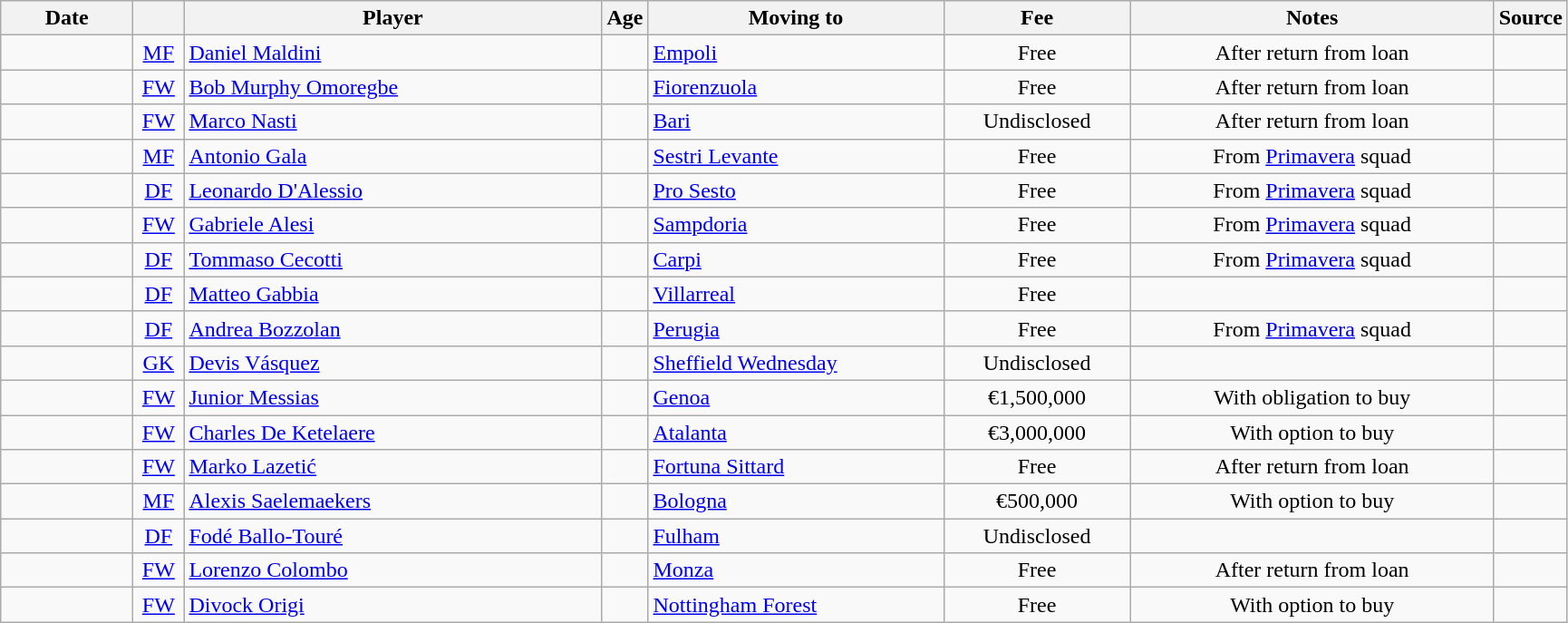<table class="wikitable sortable">
<tr>
<th style="width:90px">Date</th>
<th style="width:30px"></th>
<th style="width:300px">Player</th>
<th style="width:20px">Age</th>
<th style="width:210px">Moving to</th>
<th style="width:130px">Fee</th>
<th style="width:260px" class="unsortable">Notes</th>
<th style="width:35px">Source</th>
</tr>
<tr>
<td></td>
<td style="text-align:center"><a href='#'>MF</a></td>
<td> <a href='#'>Daniel Maldini</a></td>
<td style="text-align:center"></td>
<td> <a href='#'>Empoli</a></td>
<td style="text-align:center">Free</td>
<td style="text-align:center">After return from loan</td>
<td></td>
</tr>
<tr>
<td></td>
<td style="text-align:center"><a href='#'>FW</a></td>
<td>  <a href='#'>Bob Murphy Omoregbe</a></td>
<td style="text-align:center"></td>
<td> <a href='#'>Fiorenzuola</a></td>
<td style="text-align:center">Free</td>
<td style="text-align:center">After return from loan</td>
<td></td>
</tr>
<tr>
<td></td>
<td style="text-align:center"><a href='#'>FW</a></td>
<td> <a href='#'>Marco Nasti</a></td>
<td style="text-align:center"></td>
<td> <a href='#'>Bari</a></td>
<td style="text-align:center">Undisclosed</td>
<td style="text-align:center">After return from loan</td>
<td></td>
</tr>
<tr>
<td></td>
<td style="text-align:center"><a href='#'>MF</a></td>
<td> <a href='#'>Antonio Gala</a></td>
<td style="text-align:center"></td>
<td> <a href='#'>Sestri Levante</a></td>
<td style="text-align:center">Free</td>
<td style="text-align:center">From <a href='#'>Primavera</a> squad</td>
<td></td>
</tr>
<tr>
<td></td>
<td style="text-align:center"><a href='#'>DF</a></td>
<td> <a href='#'>Leonardo D'Alessio</a></td>
<td style="text-align:center"></td>
<td> <a href='#'>Pro Sesto</a></td>
<td style="text-align:center">Free</td>
<td style="text-align:center">From <a href='#'>Primavera</a> squad</td>
<td></td>
</tr>
<tr>
<td></td>
<td style="text-align:center"><a href='#'>FW</a></td>
<td> <a href='#'>Gabriele Alesi</a></td>
<td style="text-align:center"></td>
<td> <a href='#'>Sampdoria</a></td>
<td style="text-align:center">Free</td>
<td style="text-align:center">From <a href='#'>Primavera</a> squad</td>
<td></td>
</tr>
<tr>
<td></td>
<td style="text-align:center"><a href='#'>DF</a></td>
<td> <a href='#'>Tommaso Cecotti</a></td>
<td style="text-align:center"></td>
<td> <a href='#'>Carpi</a></td>
<td style="text-align:center">Free</td>
<td style="text-align:center">From <a href='#'>Primavera</a> squad</td>
<td></td>
</tr>
<tr>
<td></td>
<td style="text-align:center"><a href='#'>DF</a></td>
<td> <a href='#'>Matteo Gabbia</a></td>
<td style="text-align:center"></td>
<td> <a href='#'>Villarreal</a></td>
<td style="text-align:center">Free</td>
<td style="text-align:center"></td>
<td></td>
</tr>
<tr>
<td></td>
<td style="text-align:center"><a href='#'>DF</a></td>
<td> <a href='#'>Andrea Bozzolan</a></td>
<td style="text-align:center"></td>
<td> <a href='#'>Perugia</a></td>
<td style="text-align:center">Free</td>
<td style="text-align:center">From <a href='#'>Primavera</a> squad</td>
<td></td>
</tr>
<tr>
<td></td>
<td style="text-align:center"><a href='#'>GK</a></td>
<td> <a href='#'>Devis Vásquez</a></td>
<td style="text-align:center"></td>
<td> <a href='#'>Sheffield Wednesday</a></td>
<td style="text-align:center">Undisclosed</td>
<td style="text-align:center"></td>
<td></td>
</tr>
<tr>
<td></td>
<td style="text-align:center"><a href='#'>FW</a></td>
<td> <a href='#'>Junior Messias</a></td>
<td style="text-align:center"></td>
<td> <a href='#'>Genoa</a></td>
<td style="text-align:center">€1,500,000</td>
<td style="text-align:center">With obligation to buy</td>
<td></td>
</tr>
<tr>
<td></td>
<td style="text-align:center"><a href='#'>FW</a></td>
<td> <a href='#'>Charles De Ketelaere</a></td>
<td style="text-align:center"></td>
<td> <a href='#'>Atalanta</a></td>
<td style="text-align:center">€3,000,000</td>
<td style="text-align:center">With option to buy</td>
<td></td>
</tr>
<tr>
<td></td>
<td style="text-align:center"><a href='#'>FW</a></td>
<td> <a href='#'>Marko Lazetić</a></td>
<td style="text-align:center"></td>
<td> <a href='#'>Fortuna Sittard</a></td>
<td style="text-align:center">Free</td>
<td style="text-align:center">After return from loan</td>
<td></td>
</tr>
<tr>
<td></td>
<td style="text-align:center"><a href='#'>MF</a></td>
<td> <a href='#'>Alexis Saelemaekers</a></td>
<td style="text-align:center"></td>
<td> <a href='#'>Bologna</a></td>
<td style="text-align:center">€500,000</td>
<td style="text-align:center">With option to buy</td>
<td></td>
</tr>
<tr>
<td></td>
<td style="text-align:center"><a href='#'>DF</a></td>
<td> <a href='#'>Fodé Ballo-Touré</a></td>
<td style="text-align:center"></td>
<td> <a href='#'>Fulham</a></td>
<td style="text-align:center">Undisclosed</td>
<td style="text-align:center"></td>
<td></td>
</tr>
<tr>
<td></td>
<td style="text-align:center"><a href='#'>FW</a></td>
<td> <a href='#'>Lorenzo Colombo</a></td>
<td style="text-align:center"></td>
<td> <a href='#'>Monza</a></td>
<td style="text-align:center">Free</td>
<td style="text-align:center">After return from loan</td>
<td></td>
</tr>
<tr>
<td></td>
<td style="text-align:center"><a href='#'>FW</a></td>
<td> <a href='#'>Divock Origi</a></td>
<td style="text-align:center"></td>
<td> <a href='#'>Nottingham Forest</a></td>
<td style="text-align:center">Free</td>
<td style="text-align:center">With option to buy</td>
<td></td>
</tr>
</table>
